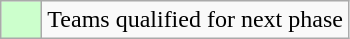<table class="wikitable">
<tr>
<td bgcolor=#CCFFCC style="width: 20px;"></td>
<td>Teams qualified for next phase</td>
</tr>
</table>
